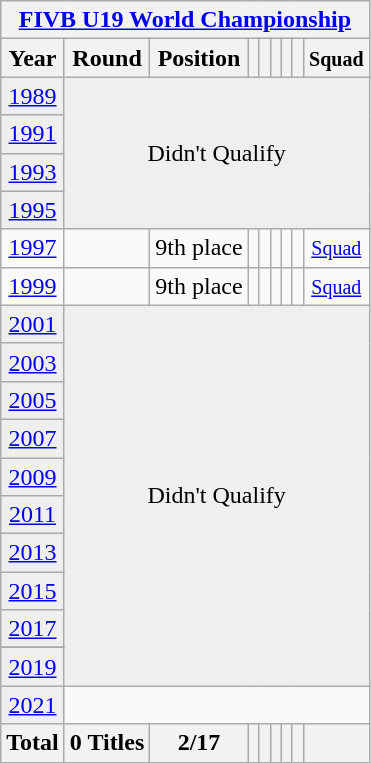<table class="wikitable" style="text-align: center;">
<tr>
<th colspan=9><a href='#'>FIVB U19 World Championship</a></th>
</tr>
<tr>
<th>Year</th>
<th>Round</th>
<th>Position</th>
<th></th>
<th></th>
<th></th>
<th></th>
<th></th>
<th><small>Squad</small></th>
</tr>
<tr bgcolor="efefef">
<td> <a href='#'>1989</a></td>
<td colspan=9 rowspan=4>Didn't Qualify</td>
</tr>
<tr bgcolor="efefef">
<td> <a href='#'>1991</a></td>
</tr>
<tr bgcolor="efefef">
<td> <a href='#'>1993</a></td>
</tr>
<tr bgcolor="efefef">
<td> <a href='#'>1995</a></td>
</tr>
<tr>
<td> <a href='#'>1997</a></td>
<td></td>
<td>9th place</td>
<td></td>
<td></td>
<td></td>
<td></td>
<td></td>
<td><small><a href='#'>Squad</a></small></td>
</tr>
<tr>
<td> <a href='#'>1999</a></td>
<td></td>
<td>9th place</td>
<td></td>
<td></td>
<td></td>
<td></td>
<td></td>
<td><small><a href='#'>Squad</a></small></td>
</tr>
<tr bgcolor="efefef">
<td> <a href='#'>2001</a></td>
<td colspan=9 rowspan=11>Didn't Qualify</td>
</tr>
<tr bgcolor="efefef">
<td> <a href='#'>2003</a></td>
</tr>
<tr bgcolor="efefef">
<td> <a href='#'>2005</a></td>
</tr>
<tr bgcolor="efefef">
<td> <a href='#'>2007</a></td>
</tr>
<tr bgcolor="efefef">
<td> <a href='#'>2009</a></td>
</tr>
<tr bgcolor="efefef">
<td> <a href='#'>2011</a></td>
</tr>
<tr bgcolor="efefef">
<td> <a href='#'>2013</a></td>
</tr>
<tr bgcolor="efefef">
<td> <a href='#'>2015</a></td>
</tr>
<tr bgcolor="efefef">
<td> <a href='#'>2017</a></td>
</tr>
<tr>
</tr>
<tr bgcolor="efefef">
<td> <a href='#'>2019</a></td>
</tr>
<tr bgcolor="efefef">
<td> <a href='#'>2021</a></td>
</tr>
<tr>
<th>Total</th>
<th>0 Titles</th>
<th>2/17</th>
<th></th>
<th></th>
<th></th>
<th></th>
<th></th>
<th></th>
</tr>
</table>
